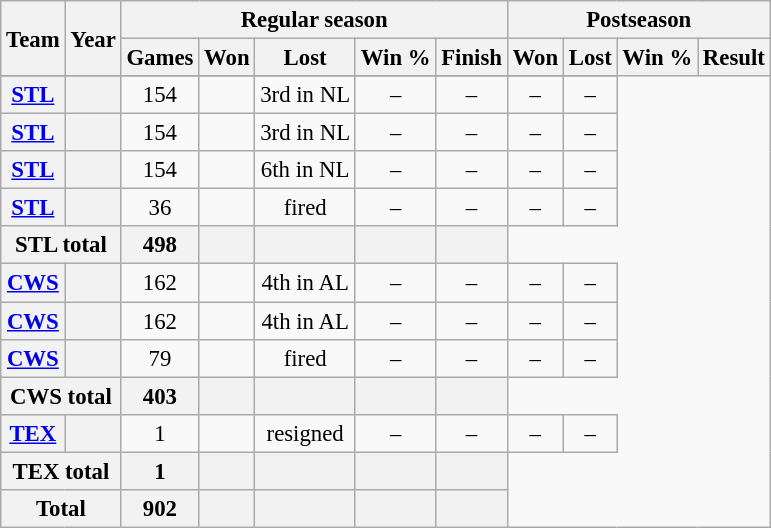<table class="wikitable" style="font-size: 95%; text-align:center;">
<tr>
<th rowspan="2">Team</th>
<th rowspan="2">Year</th>
<th colspan="5">Regular season</th>
<th colspan="4">Postseason</th>
</tr>
<tr>
<th>Games</th>
<th>Won</th>
<th>Lost</th>
<th>Win %</th>
<th>Finish</th>
<th>Won</th>
<th>Lost</th>
<th>Win %</th>
<th>Result</th>
</tr>
<tr>
</tr>
<tr>
<th><a href='#'>STL</a></th>
<th></th>
<td>154</td>
<td></td>
<td>3rd in NL</td>
<td>–</td>
<td>–</td>
<td>–</td>
<td>–</td>
</tr>
<tr>
<th><a href='#'>STL</a></th>
<th></th>
<td>154</td>
<td></td>
<td>3rd in NL</td>
<td>–</td>
<td>–</td>
<td>–</td>
<td>–</td>
</tr>
<tr>
<th><a href='#'>STL</a></th>
<th></th>
<td>154</td>
<td></td>
<td>6th in NL</td>
<td>–</td>
<td>–</td>
<td>–</td>
<td>–</td>
</tr>
<tr>
<th><a href='#'>STL</a></th>
<th></th>
<td>36</td>
<td></td>
<td>fired</td>
<td>–</td>
<td>–</td>
<td>–</td>
<td>–</td>
</tr>
<tr>
<th colspan="2">STL total</th>
<th>498</th>
<th></th>
<th></th>
<th></th>
<th></th>
</tr>
<tr>
<th><a href='#'>CWS</a></th>
<th></th>
<td>162</td>
<td></td>
<td>4th in AL</td>
<td>–</td>
<td>–</td>
<td>–</td>
<td>–</td>
</tr>
<tr>
<th><a href='#'>CWS</a></th>
<th></th>
<td>162</td>
<td></td>
<td>4th in AL</td>
<td>–</td>
<td>–</td>
<td>–</td>
<td>–</td>
</tr>
<tr>
<th><a href='#'>CWS</a></th>
<th></th>
<td>79</td>
<td></td>
<td>fired</td>
<td>–</td>
<td>–</td>
<td>–</td>
<td>–</td>
</tr>
<tr>
<th colspan="2">CWS total</th>
<th>403</th>
<th></th>
<th></th>
<th></th>
<th></th>
</tr>
<tr>
<th><a href='#'>TEX</a></th>
<th></th>
<td>1</td>
<td></td>
<td>resigned</td>
<td>–</td>
<td>–</td>
<td>–</td>
<td>–</td>
</tr>
<tr>
<th colspan="2">TEX total</th>
<th>1</th>
<th></th>
<th></th>
<th></th>
<th></th>
</tr>
<tr>
<th colspan="2">Total</th>
<th>902</th>
<th></th>
<th></th>
<th></th>
<th></th>
</tr>
</table>
